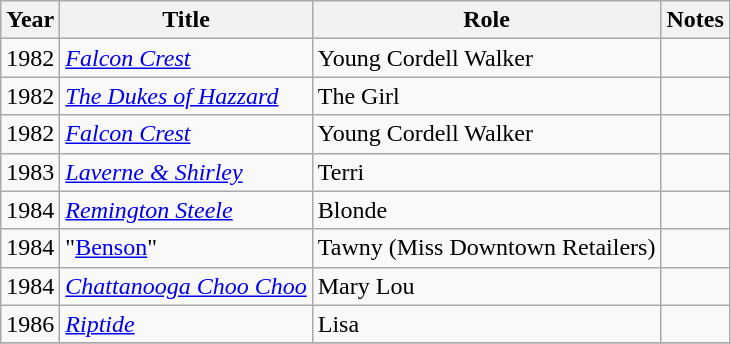<table class="wikitable sortable">
<tr>
<th>Year</th>
<th>Title</th>
<th>Role</th>
<th class="unsortable">Notes</th>
</tr>
<tr>
<td>1982</td>
<td><em><a href='#'>Falcon Crest</a></em></td>
<td>Young Cordell Walker</td>
<td></td>
</tr>
<tr>
<td>1982</td>
<td><em><a href='#'>The Dukes of Hazzard </a></em></td>
<td>The Girl</td>
<td></td>
</tr>
<tr>
<td>1982</td>
<td><em><a href='#'>Falcon Crest</a></em></td>
<td>Young Cordell Walker</td>
<td></td>
</tr>
<tr>
<td>1983</td>
<td><em><a href='#'>Laverne & Shirley</a></em></td>
<td>Terri</td>
<td></td>
</tr>
<tr>
<td>1984</td>
<td><em><a href='#'>Remington Steele</a></em></td>
<td>Blonde</td>
<td></td>
</tr>
<tr>
<td>1984</td>
<td>"<a href='#'>Benson</a>"</td>
<td>Tawny (Miss Downtown Retailers)</td>
<td></td>
</tr>
<tr>
<td>1984</td>
<td><em><a href='#'>Chattanooga Choo Choo</a></em></td>
<td>Mary Lou</td>
<td></td>
</tr>
<tr>
<td>1986</td>
<td><em><a href='#'>Riptide</a></em></td>
<td>Lisa</td>
<td></td>
</tr>
<tr>
</tr>
</table>
